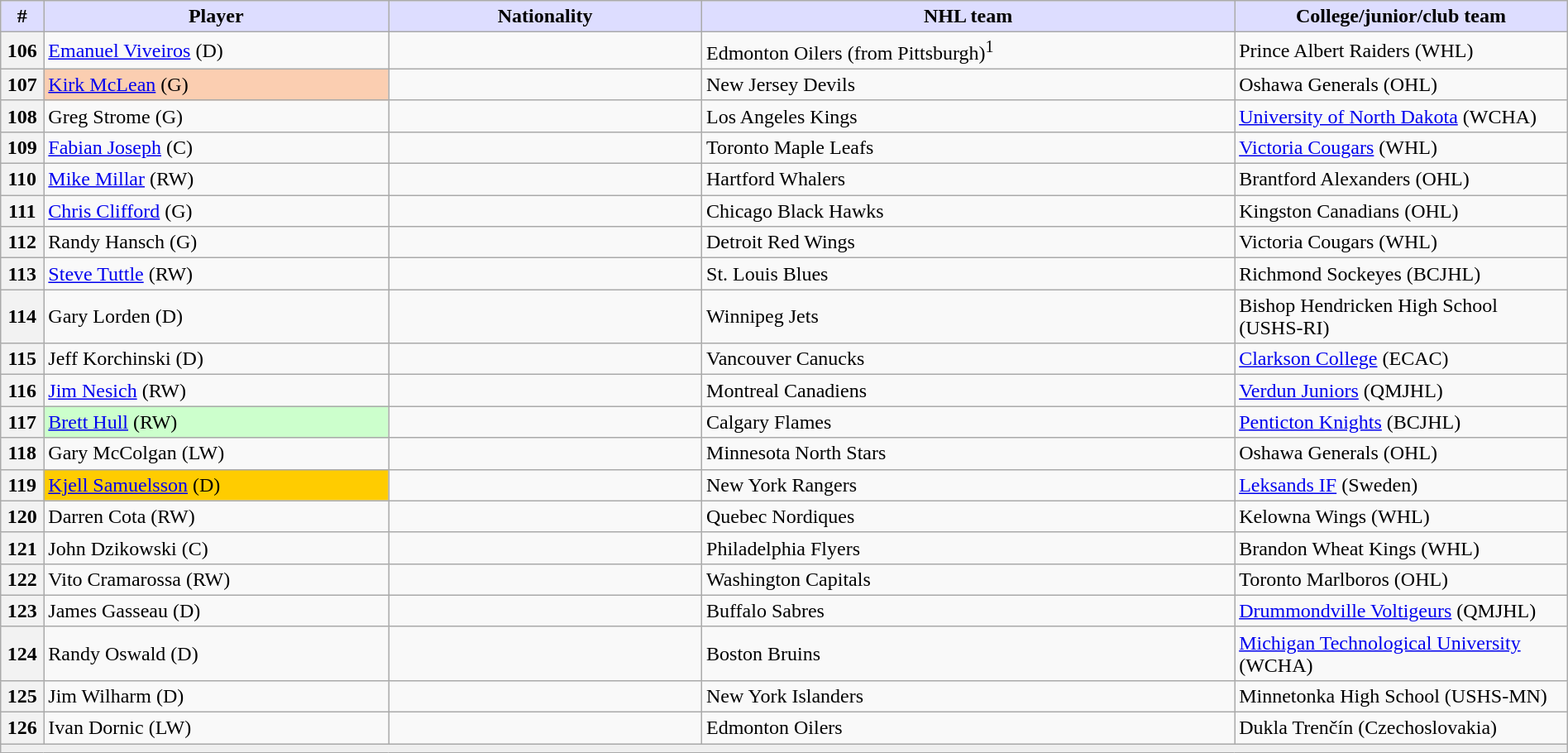<table class="wikitable" style="width: 100%">
<tr>
<th style="background:#ddf; width:2.75%;">#</th>
<th style="background:#ddf; width:22.0%;">Player</th>
<th style="background:#ddf; width:20.0%;">Nationality</th>
<th style="background:#ddf; width:34.0%;">NHL team</th>
<th style="background:#ddf; width:100.0%;">College/junior/club team</th>
</tr>
<tr>
<th>106</th>
<td><a href='#'>Emanuel Viveiros</a> (D)</td>
<td></td>
<td>Edmonton Oilers (from Pittsburgh)<sup>1</sup></td>
<td>Prince Albert Raiders (WHL)</td>
</tr>
<tr>
<th>107</th>
<td bgcolor="#FBCEB1"><a href='#'>Kirk McLean</a> (G)</td>
<td></td>
<td>New Jersey Devils</td>
<td>Oshawa Generals (OHL)</td>
</tr>
<tr>
<th>108</th>
<td>Greg Strome (G)</td>
<td></td>
<td>Los Angeles Kings</td>
<td><a href='#'>University of North Dakota</a> (WCHA)</td>
</tr>
<tr>
<th>109</th>
<td><a href='#'>Fabian Joseph</a> (C)</td>
<td></td>
<td>Toronto Maple Leafs</td>
<td><a href='#'>Victoria Cougars</a> (WHL)</td>
</tr>
<tr>
<th>110</th>
<td><a href='#'>Mike Millar</a> (RW)</td>
<td></td>
<td>Hartford Whalers</td>
<td>Brantford Alexanders (OHL)</td>
</tr>
<tr>
<th>111</th>
<td><a href='#'>Chris Clifford</a> (G)</td>
<td></td>
<td>Chicago Black Hawks</td>
<td>Kingston Canadians (OHL)</td>
</tr>
<tr>
<th>112</th>
<td>Randy Hansch (G)</td>
<td></td>
<td>Detroit Red Wings</td>
<td>Victoria Cougars (WHL)</td>
</tr>
<tr>
<th>113</th>
<td><a href='#'>Steve Tuttle</a> (RW)</td>
<td></td>
<td>St. Louis Blues</td>
<td>Richmond Sockeyes (BCJHL)</td>
</tr>
<tr>
<th>114</th>
<td>Gary Lorden (D)</td>
<td></td>
<td>Winnipeg Jets</td>
<td>Bishop Hendricken High School (USHS-RI)</td>
</tr>
<tr>
<th>115</th>
<td>Jeff Korchinski (D)</td>
<td></td>
<td>Vancouver Canucks</td>
<td><a href='#'>Clarkson College</a> (ECAC)</td>
</tr>
<tr>
<th>116</th>
<td><a href='#'>Jim Nesich</a> (RW)</td>
<td></td>
<td>Montreal Canadiens</td>
<td><a href='#'>Verdun Juniors</a> (QMJHL)</td>
</tr>
<tr>
<th>117</th>
<td bgcolor="#CCFFCC"><a href='#'>Brett Hull</a> (RW)</td>
<td></td>
<td>Calgary Flames</td>
<td><a href='#'>Penticton Knights</a> (BCJHL)</td>
</tr>
<tr>
<th>118</th>
<td>Gary McColgan (LW)</td>
<td></td>
<td>Minnesota North Stars</td>
<td>Oshawa Generals (OHL)</td>
</tr>
<tr>
<th>119</th>
<td bgcolor="#FFCC00"><a href='#'>Kjell Samuelsson</a> (D)</td>
<td></td>
<td>New York Rangers</td>
<td><a href='#'>Leksands IF</a> (Sweden)</td>
</tr>
<tr>
<th>120</th>
<td>Darren Cota (RW)</td>
<td></td>
<td>Quebec Nordiques</td>
<td>Kelowna Wings (WHL)</td>
</tr>
<tr>
<th>121</th>
<td>John Dzikowski (C)</td>
<td></td>
<td>Philadelphia Flyers</td>
<td>Brandon Wheat Kings (WHL)</td>
</tr>
<tr>
<th>122</th>
<td>Vito Cramarossa (RW)</td>
<td></td>
<td>Washington Capitals</td>
<td>Toronto Marlboros (OHL)</td>
</tr>
<tr>
<th>123</th>
<td>James Gasseau (D)</td>
<td></td>
<td>Buffalo Sabres</td>
<td><a href='#'>Drummondville Voltigeurs</a> (QMJHL)</td>
</tr>
<tr>
<th>124</th>
<td>Randy Oswald (D)</td>
<td></td>
<td>Boston Bruins</td>
<td><a href='#'>Michigan Technological University</a> (WCHA)</td>
</tr>
<tr>
<th>125</th>
<td>Jim Wilharm (D)</td>
<td></td>
<td>New York Islanders</td>
<td>Minnetonka High School (USHS-MN)</td>
</tr>
<tr>
<th>126</th>
<td>Ivan Dornic (LW)</td>
<td></td>
<td>Edmonton Oilers</td>
<td>Dukla Trenčín (Czechoslovakia)</td>
</tr>
<tr>
<td align=center colspan="6" bgcolor="#efefef"></td>
</tr>
</table>
